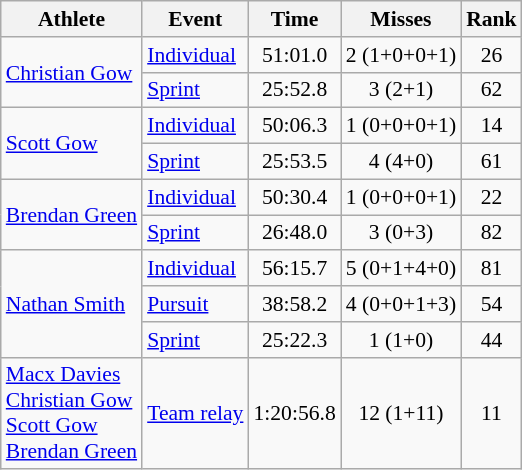<table class="wikitable" style="font-size:90%">
<tr>
<th>Athlete</th>
<th>Event</th>
<th>Time</th>
<th>Misses</th>
<th>Rank</th>
</tr>
<tr align=center>
<td align=left rowspan=2><a href='#'>Christian Gow</a></td>
<td align=left><a href='#'>Individual</a></td>
<td>51:01.0</td>
<td>2 (1+0+0+1)</td>
<td>26</td>
</tr>
<tr align=center>
<td align=left><a href='#'>Sprint</a></td>
<td>25:52.8</td>
<td>3 (2+1)</td>
<td>62</td>
</tr>
<tr align=center>
<td align=left rowspan=2><a href='#'>Scott Gow</a></td>
<td align=left><a href='#'>Individual</a></td>
<td>50:06.3</td>
<td>1 (0+0+0+1)</td>
<td>14</td>
</tr>
<tr align=center>
<td align=left><a href='#'>Sprint</a></td>
<td>25:53.5</td>
<td>4 (4+0)</td>
<td>61</td>
</tr>
<tr align=center>
<td align=left rowspan=2><a href='#'>Brendan Green</a></td>
<td align=left><a href='#'>Individual</a></td>
<td>50:30.4</td>
<td>1 (0+0+0+1)</td>
<td>22</td>
</tr>
<tr align=center>
<td align=left><a href='#'>Sprint</a></td>
<td>26:48.0</td>
<td>3 (0+3)</td>
<td>82</td>
</tr>
<tr align=center>
<td align=left rowspan=3><a href='#'>Nathan Smith</a></td>
<td align=left><a href='#'>Individual</a></td>
<td>56:15.7</td>
<td>5 (0+1+4+0)</td>
<td>81</td>
</tr>
<tr align=center>
<td align=left><a href='#'>Pursuit</a></td>
<td>38:58.2</td>
<td>4 (0+0+1+3)</td>
<td>54</td>
</tr>
<tr align=center>
<td align=left><a href='#'>Sprint</a></td>
<td>25:22.3</td>
<td>1 (1+0)</td>
<td>44</td>
</tr>
<tr align=center>
<td align=left><a href='#'>Macx Davies</a><br><a href='#'>Christian Gow</a><br><a href='#'>Scott Gow</a><br><a href='#'>Brendan Green</a></td>
<td align=left><a href='#'>Team relay</a></td>
<td>1:20:56.8</td>
<td>12 (1+11)</td>
<td>11</td>
</tr>
</table>
